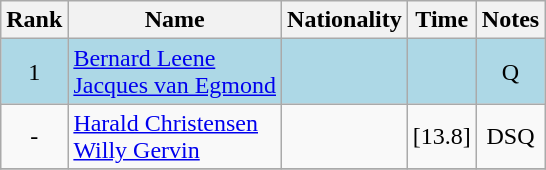<table class="wikitable sortable" style="text-align:center">
<tr>
<th>Rank</th>
<th>Name</th>
<th>Nationality</th>
<th>Time</th>
<th>Notes</th>
</tr>
<tr bgcolor=lightblue>
<td>1</td>
<td align=left><a href='#'>Bernard Leene</a><br><a href='#'>Jacques van Egmond</a></td>
<td align=left></td>
<td></td>
<td>Q</td>
</tr>
<tr>
<td>-</td>
<td align=left><a href='#'>Harald Christensen</a><br><a href='#'>Willy Gervin</a></td>
<td align=left></td>
<td>[13.8]</td>
<td>DSQ</td>
</tr>
<tr>
</tr>
</table>
